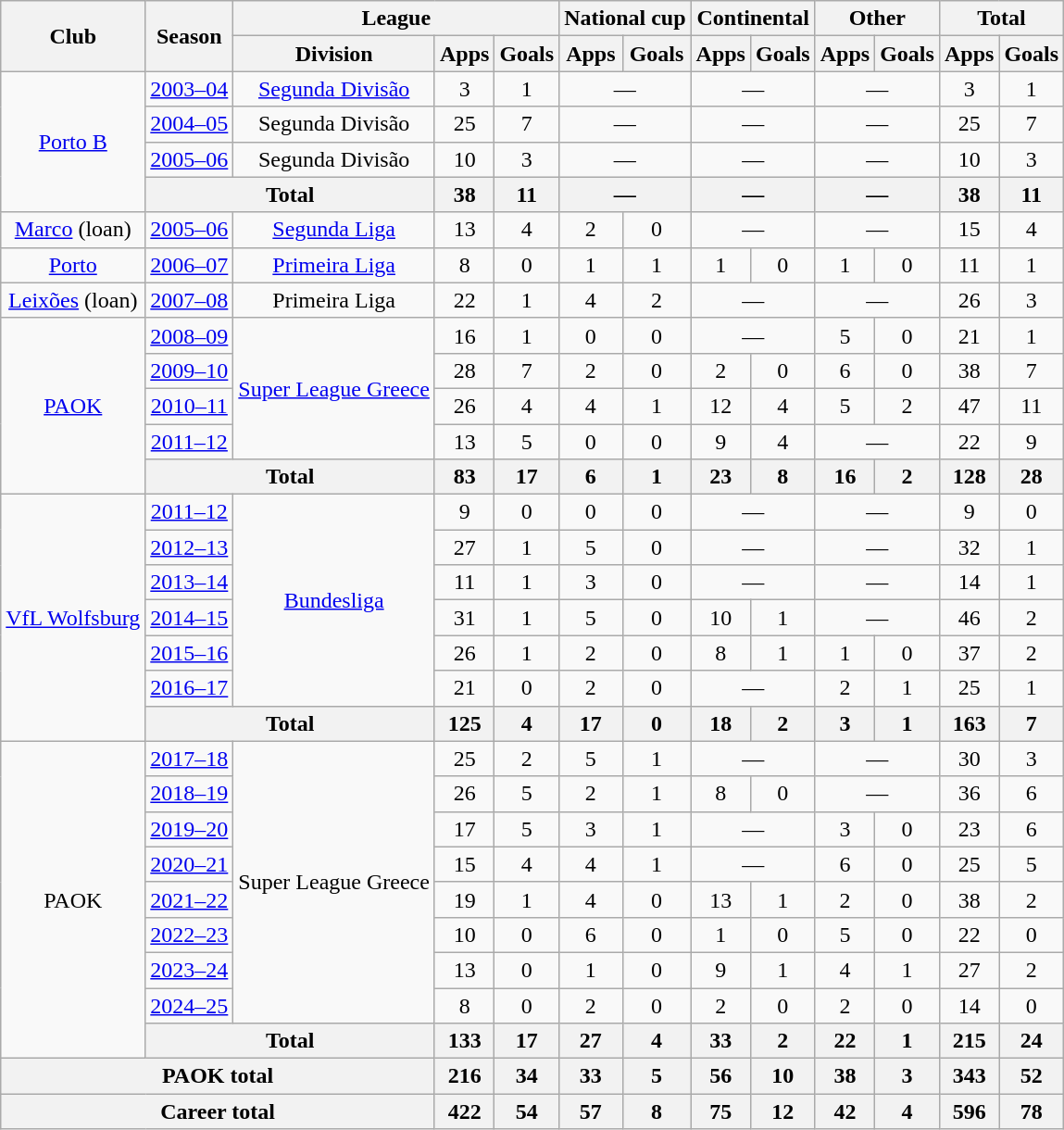<table class="wikitable" style="text-align:center">
<tr>
<th rowspan="2">Club</th>
<th rowspan="2">Season</th>
<th colspan="3">League</th>
<th colspan="2">National cup</th>
<th colspan="2">Continental</th>
<th colspan="2">Other</th>
<th colspan="2">Total</th>
</tr>
<tr>
<th>Division</th>
<th>Apps</th>
<th>Goals</th>
<th>Apps</th>
<th>Goals</th>
<th>Apps</th>
<th>Goals</th>
<th>Apps</th>
<th>Goals</th>
<th>Apps</th>
<th>Goals</th>
</tr>
<tr>
<td rowspan="4"><a href='#'>Porto B</a></td>
<td><a href='#'>2003–04</a></td>
<td><a href='#'>Segunda Divisão</a></td>
<td>3</td>
<td>1</td>
<td colspan="2">—</td>
<td colspan="2">—</td>
<td colspan="2">—</td>
<td>3</td>
<td>1</td>
</tr>
<tr>
<td><a href='#'>2004–05</a></td>
<td>Segunda Divisão</td>
<td>25</td>
<td>7</td>
<td colspan="2">—</td>
<td colspan="2">—</td>
<td colspan="2">—</td>
<td>25</td>
<td>7</td>
</tr>
<tr>
<td><a href='#'>2005–06</a></td>
<td>Segunda Divisão</td>
<td>10</td>
<td>3</td>
<td colspan="2">—</td>
<td colspan="2">—</td>
<td colspan="2">—</td>
<td>10</td>
<td>3</td>
</tr>
<tr>
<th colspan="2">Total</th>
<th>38</th>
<th>11</th>
<th colspan="2">—</th>
<th colspan="2">—</th>
<th colspan="2">—</th>
<th>38</th>
<th>11</th>
</tr>
<tr>
<td><a href='#'>Marco</a> (loan)</td>
<td><a href='#'>2005–06</a></td>
<td><a href='#'>Segunda Liga</a></td>
<td>13</td>
<td>4</td>
<td>2</td>
<td>0</td>
<td colspan="2">—</td>
<td colspan="2">—</td>
<td>15</td>
<td>4</td>
</tr>
<tr>
<td><a href='#'>Porto</a></td>
<td><a href='#'>2006–07</a></td>
<td><a href='#'>Primeira Liga</a></td>
<td>8</td>
<td>0</td>
<td>1</td>
<td>1</td>
<td>1</td>
<td>0</td>
<td>1</td>
<td>0</td>
<td>11</td>
<td>1</td>
</tr>
<tr>
<td><a href='#'>Leixões</a> (loan)</td>
<td><a href='#'>2007–08</a></td>
<td>Primeira Liga</td>
<td>22</td>
<td>1</td>
<td>4</td>
<td>2</td>
<td colspan="2">—</td>
<td colspan="2">—</td>
<td>26</td>
<td>3</td>
</tr>
<tr>
<td rowspan="5"><a href='#'>PAOK</a></td>
<td><a href='#'>2008–09</a></td>
<td rowspan="4"><a href='#'>Super League Greece</a></td>
<td>16</td>
<td>1</td>
<td>0</td>
<td>0</td>
<td colspan="2">—</td>
<td>5</td>
<td>0</td>
<td>21</td>
<td>1</td>
</tr>
<tr>
<td><a href='#'>2009–10</a></td>
<td>28</td>
<td>7</td>
<td>2</td>
<td>0</td>
<td>2</td>
<td>0</td>
<td>6</td>
<td>0</td>
<td>38</td>
<td>7</td>
</tr>
<tr>
<td><a href='#'>2010–11</a></td>
<td>26</td>
<td>4</td>
<td>4</td>
<td>1</td>
<td>12</td>
<td>4</td>
<td>5</td>
<td>2</td>
<td>47</td>
<td>11</td>
</tr>
<tr>
<td><a href='#'>2011–12</a></td>
<td>13</td>
<td>5</td>
<td>0</td>
<td>0</td>
<td>9</td>
<td>4</td>
<td colspan="2">—</td>
<td>22</td>
<td>9</td>
</tr>
<tr>
<th colspan="2">Total</th>
<th>83</th>
<th>17</th>
<th>6</th>
<th>1</th>
<th>23</th>
<th>8</th>
<th>16</th>
<th>2</th>
<th>128</th>
<th>28</th>
</tr>
<tr>
<td rowspan="7"><a href='#'>VfL Wolfsburg</a></td>
<td><a href='#'>2011–12</a></td>
<td rowspan="6"><a href='#'>Bundesliga</a></td>
<td>9</td>
<td>0</td>
<td>0</td>
<td>0</td>
<td colspan="2">—</td>
<td colspan="2">—</td>
<td>9</td>
<td>0</td>
</tr>
<tr>
<td><a href='#'>2012–13</a></td>
<td>27</td>
<td>1</td>
<td>5</td>
<td>0</td>
<td colspan="2">—</td>
<td colspan="2">—</td>
<td>32</td>
<td>1</td>
</tr>
<tr>
<td><a href='#'>2013–14</a></td>
<td>11</td>
<td>1</td>
<td>3</td>
<td>0</td>
<td colspan="2">—</td>
<td colspan="2">—</td>
<td>14</td>
<td>1</td>
</tr>
<tr>
<td><a href='#'>2014–15</a></td>
<td>31</td>
<td>1</td>
<td>5</td>
<td>0</td>
<td>10</td>
<td>1</td>
<td colspan="2">—</td>
<td>46</td>
<td>2</td>
</tr>
<tr>
<td><a href='#'>2015–16</a></td>
<td>26</td>
<td>1</td>
<td>2</td>
<td>0</td>
<td>8</td>
<td>1</td>
<td>1</td>
<td>0</td>
<td>37</td>
<td>2</td>
</tr>
<tr>
<td><a href='#'>2016–17</a></td>
<td>21</td>
<td>0</td>
<td>2</td>
<td>0</td>
<td colspan="2">—</td>
<td>2</td>
<td>1</td>
<td>25</td>
<td>1</td>
</tr>
<tr>
<th colspan="2">Total</th>
<th>125</th>
<th>4</th>
<th>17</th>
<th>0</th>
<th>18</th>
<th>2</th>
<th>3</th>
<th>1</th>
<th>163</th>
<th>7</th>
</tr>
<tr>
<td rowspan="9">PAOK</td>
<td><a href='#'>2017–18</a></td>
<td rowspan="8">Super League Greece</td>
<td>25</td>
<td>2</td>
<td>5</td>
<td>1</td>
<td colspan="2">—</td>
<td colspan="2">—</td>
<td>30</td>
<td>3</td>
</tr>
<tr>
<td><a href='#'>2018–19</a></td>
<td>26</td>
<td>5</td>
<td>2</td>
<td>1</td>
<td>8</td>
<td>0</td>
<td colspan="2">—</td>
<td>36</td>
<td>6</td>
</tr>
<tr>
<td><a href='#'>2019–20</a></td>
<td>17</td>
<td>5</td>
<td>3</td>
<td>1</td>
<td colspan="2">—</td>
<td>3</td>
<td>0</td>
<td>23</td>
<td>6</td>
</tr>
<tr>
<td><a href='#'>2020–21</a></td>
<td>15</td>
<td>4</td>
<td>4</td>
<td>1</td>
<td colspan="2">—</td>
<td>6</td>
<td>0</td>
<td>25</td>
<td>5</td>
</tr>
<tr>
<td><a href='#'>2021–22</a></td>
<td>19</td>
<td>1</td>
<td>4</td>
<td>0</td>
<td>13</td>
<td>1</td>
<td>2</td>
<td>0</td>
<td>38</td>
<td>2</td>
</tr>
<tr>
<td><a href='#'>2022–23</a></td>
<td>10</td>
<td>0</td>
<td>6</td>
<td>0</td>
<td>1</td>
<td>0</td>
<td>5</td>
<td>0</td>
<td>22</td>
<td>0</td>
</tr>
<tr>
<td><a href='#'>2023–24</a></td>
<td>13</td>
<td>0</td>
<td>1</td>
<td>0</td>
<td>9</td>
<td>1</td>
<td>4</td>
<td>1</td>
<td>27</td>
<td>2</td>
</tr>
<tr>
<td><a href='#'>2024–25</a></td>
<td>8</td>
<td>0</td>
<td>2</td>
<td>0</td>
<td>2</td>
<td>0</td>
<td>2</td>
<td>0</td>
<td>14</td>
<td>0</td>
</tr>
<tr>
<th colspan="2">Total</th>
<th>133</th>
<th>17</th>
<th>27</th>
<th>4</th>
<th>33</th>
<th>2</th>
<th>22</th>
<th>1</th>
<th>215</th>
<th>24</th>
</tr>
<tr>
<th colspan="3">PAOK total</th>
<th>216</th>
<th>34</th>
<th>33</th>
<th>5</th>
<th>56</th>
<th>10</th>
<th>38</th>
<th>3</th>
<th>343</th>
<th>52</th>
</tr>
<tr>
<th colspan="3">Career total</th>
<th>422</th>
<th>54</th>
<th>57</th>
<th>8</th>
<th>75</th>
<th>12</th>
<th>42</th>
<th>4</th>
<th>596</th>
<th>78</th>
</tr>
</table>
